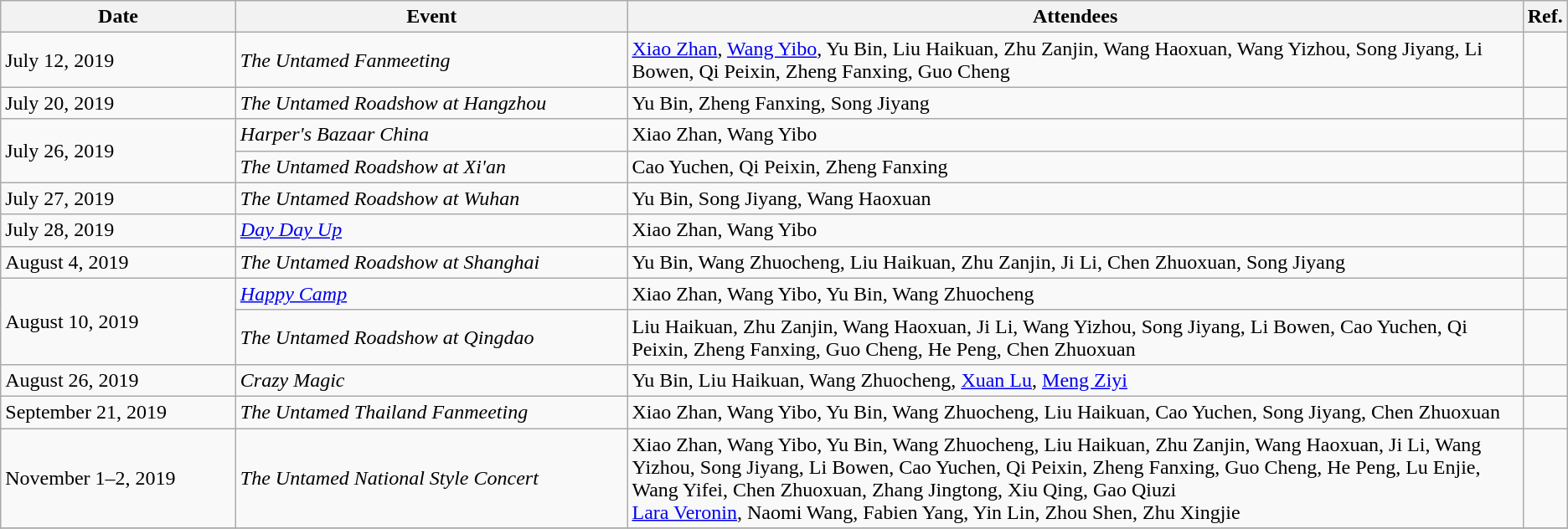<table class="wikitable">
<tr>
<th style="width:15%">Date</th>
<th style="width:25%">Event</th>
<th>Attendees</th>
<th>Ref.</th>
</tr>
<tr>
<td>July 12, 2019</td>
<td><em>The Untamed Fanmeeting</em></td>
<td><a href='#'>Xiao Zhan</a>, <a href='#'>Wang Yibo</a>, Yu Bin, Liu Haikuan, Zhu Zanjin, Wang Haoxuan, Wang Yizhou, Song Jiyang, Li Bowen, Qi Peixin, Zheng Fanxing, Guo Cheng</td>
<td></td>
</tr>
<tr>
<td>July 20, 2019</td>
<td><em>The Untamed Roadshow at Hangzhou</em></td>
<td>Yu Bin, Zheng Fanxing, Song Jiyang</td>
<td></td>
</tr>
<tr>
<td rowspan=2>July 26, 2019</td>
<td><em>Harper's Bazaar China</em></td>
<td>Xiao Zhan, Wang Yibo</td>
<td></td>
</tr>
<tr>
<td><em>The Untamed Roadshow at Xi'an</em></td>
<td>Cao Yuchen, Qi Peixin, Zheng Fanxing</td>
<td></td>
</tr>
<tr>
<td>July 27, 2019</td>
<td><em>The Untamed Roadshow at Wuhan</em></td>
<td>Yu Bin, Song Jiyang, Wang Haoxuan</td>
<td></td>
</tr>
<tr>
<td>July 28, 2019</td>
<td><em><a href='#'>Day Day Up</a></em></td>
<td>Xiao Zhan, Wang Yibo</td>
<td></td>
</tr>
<tr>
<td>August 4, 2019</td>
<td><em>The Untamed Roadshow at Shanghai</em></td>
<td>Yu Bin, Wang Zhuocheng, Liu Haikuan, Zhu Zanjin, Ji Li, Chen Zhuoxuan, Song Jiyang</td>
<td></td>
</tr>
<tr>
<td rowspan=2>August 10, 2019</td>
<td><em><a href='#'>Happy Camp</a></em></td>
<td>Xiao Zhan, Wang Yibo, Yu Bin, Wang Zhuocheng</td>
<td></td>
</tr>
<tr>
<td><em>The Untamed Roadshow at Qingdao</em></td>
<td>Liu Haikuan, Zhu Zanjin, Wang Haoxuan, Ji Li, Wang Yizhou, Song Jiyang, Li Bowen, Cao Yuchen, Qi Peixin, Zheng Fanxing, Guo Cheng, He Peng, Chen Zhuoxuan</td>
<td></td>
</tr>
<tr>
<td>August 26, 2019</td>
<td><em>Crazy Magic </em></td>
<td>Yu Bin, Liu Haikuan, Wang Zhuocheng, <a href='#'>Xuan Lu</a>, <a href='#'>Meng Ziyi</a></td>
<td></td>
</tr>
<tr>
<td>September 21, 2019</td>
<td><em>The Untamed Thailand Fanmeeting</em></td>
<td>Xiao Zhan, Wang Yibo, Yu Bin, Wang Zhuocheng, Liu Haikuan, Cao Yuchen, Song Jiyang, Chen Zhuoxuan</td>
<td></td>
</tr>
<tr>
<td>November 1–2, 2019</td>
<td><em>The Untamed National Style Concert</em></td>
<td>Xiao Zhan, Wang Yibo, Yu Bin, Wang Zhuocheng, Liu Haikuan, Zhu Zanjin, Wang Haoxuan, Ji Li, Wang Yizhou, Song Jiyang, Li Bowen, Cao Yuchen, Qi Peixin, Zheng Fanxing, Guo Cheng, He Peng, Lu Enjie, Wang Yifei, Chen Zhuoxuan, Zhang Jingtong, Xiu Qing, Gao Qiuzi <br> <a href='#'>Lara Veronin</a>, Naomi Wang, Fabien Yang, Yin Lin, Zhou Shen, Zhu Xingjie</td>
<td></td>
</tr>
<tr>
</tr>
</table>
